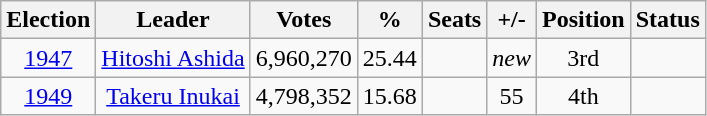<table class="wikitable" style="text-align:center">
<tr>
<th>Election</th>
<th>Leader</th>
<th>Votes</th>
<th>%</th>
<th>Seats</th>
<th>+/-</th>
<th>Position</th>
<th>Status</th>
</tr>
<tr>
<td><a href='#'>1947</a></td>
<td><a href='#'>Hitoshi Ashida</a></td>
<td>6,960,270</td>
<td>25.44</td>
<td></td>
<td><em>new</em></td>
<td>3rd</td>
<td></td>
</tr>
<tr>
<td><a href='#'>1949</a></td>
<td><a href='#'>Takeru Inukai</a></td>
<td>4,798,352</td>
<td>15.68</td>
<td></td>
<td> 55</td>
<td>4th</td>
<td></td>
</tr>
</table>
